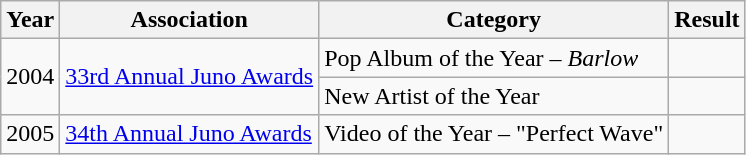<table class="wikitable">
<tr>
<th>Year</th>
<th>Association</th>
<th>Category</th>
<th>Result</th>
</tr>
<tr>
<td rowspan="2">2004</td>
<td rowspan="2"><a href='#'>33rd Annual Juno Awards</a></td>
<td>Pop Album of the Year – <em>Barlow</em></td>
<td></td>
</tr>
<tr>
<td>New Artist of the Year</td>
<td></td>
</tr>
<tr>
<td>2005</td>
<td><a href='#'>34th Annual Juno Awards</a></td>
<td>Video of the Year – "Perfect Wave"</td>
<td></td>
</tr>
</table>
